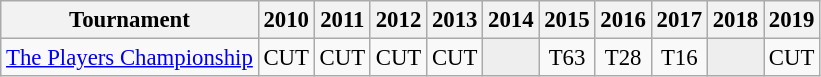<table class="wikitable" style="font-size:95%;text-align:center;">
<tr>
<th>Tournament</th>
<th>2010</th>
<th>2011</th>
<th>2012</th>
<th>2013</th>
<th>2014</th>
<th>2015</th>
<th>2016</th>
<th>2017</th>
<th>2018</th>
<th>2019</th>
</tr>
<tr>
<td align=left><a href='#'>The Players Championship</a></td>
<td>CUT</td>
<td>CUT</td>
<td>CUT</td>
<td>CUT</td>
<td style="background:#eeeeee;"></td>
<td>T63</td>
<td>T28</td>
<td>T16</td>
<td style="background:#eeeeee;"></td>
<td>CUT</td>
</tr>
</table>
